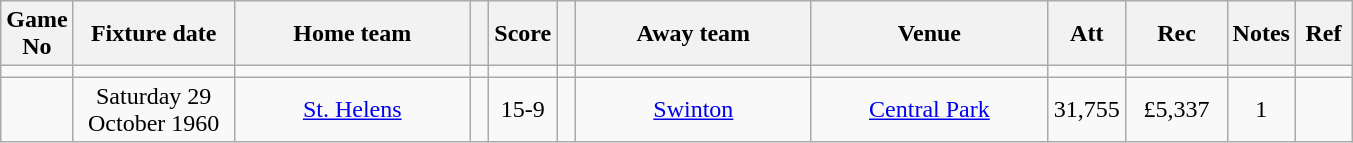<table class="wikitable" style="text-align:center;">
<tr>
<th width=20 abbr="No">Game No</th>
<th width=100 abbr="Date">Fixture date</th>
<th width=150 abbr="Home team">Home team</th>
<th width=5 abbr="space"></th>
<th width=20 abbr="Score">Score</th>
<th width=5 abbr="space"></th>
<th width=150 abbr="Away team">Away team</th>
<th width=150 abbr="Venue">Venue</th>
<th width=45 abbr="Att">Att</th>
<th width=60 abbr="Rec">Rec</th>
<th width=20 abbr="Notes">Notes</th>
<th width=30 abbr="Ref">Ref</th>
</tr>
<tr>
<td></td>
<td></td>
<td></td>
<td></td>
<td></td>
<td></td>
<td></td>
<td></td>
<td></td>
<td></td>
<td></td>
</tr>
<tr>
<td></td>
<td>Saturday 29 October 1960</td>
<td><a href='#'>St. Helens</a></td>
<td></td>
<td>15-9</td>
<td></td>
<td><a href='#'>Swinton</a></td>
<td><a href='#'>Central Park</a></td>
<td>31,755</td>
<td>£5,337</td>
<td>1</td>
<td></td>
</tr>
</table>
